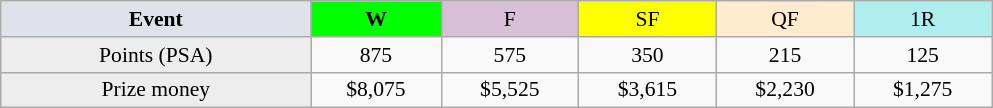<table class=wikitable style=font-size:90%;text-align:center>
<tr>
<td width=200 colspan=1 bgcolor=#dfe2e9><strong>Event</strong></td>
<td width=80 bgcolor=lime><strong>W</strong></td>
<td width=85 bgcolor=#D8BFD8>F</td>
<td width=85 bgcolor=#FFFF00>SF</td>
<td width=85 bgcolor=#ffebcd>QF</td>
<td width=85 bgcolor=#afeeee>1R</td>
</tr>
<tr>
<td bgcolor=#EDEDED>Points (PSA)</td>
<td>875</td>
<td>575</td>
<td>350</td>
<td>215</td>
<td>125</td>
</tr>
<tr>
<td bgcolor=#EDEDED>Prize money</td>
<td>$8,075</td>
<td>$5,525</td>
<td>$3,615</td>
<td>$2,230</td>
<td>$1,275</td>
</tr>
</table>
